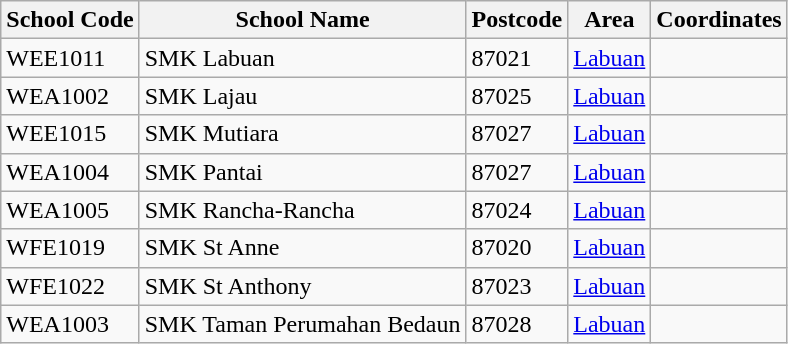<table class="wikitable sortable">
<tr>
<th>School Code</th>
<th>School Name</th>
<th>Postcode</th>
<th>Area</th>
<th>Coordinates</th>
</tr>
<tr>
<td>WEE1011</td>
<td>SMK Labuan</td>
<td>87021</td>
<td><a href='#'>Labuan</a></td>
<td></td>
</tr>
<tr>
<td>WEA1002</td>
<td>SMK Lajau</td>
<td>87025</td>
<td><a href='#'>Labuan</a></td>
<td></td>
</tr>
<tr>
<td>WEE1015</td>
<td>SMK Mutiara</td>
<td>87027</td>
<td><a href='#'>Labuan</a></td>
<td></td>
</tr>
<tr>
<td>WEA1004</td>
<td>SMK Pantai</td>
<td>87027</td>
<td><a href='#'>Labuan</a></td>
<td></td>
</tr>
<tr>
<td>WEA1005</td>
<td>SMK Rancha-Rancha</td>
<td>87024</td>
<td><a href='#'>Labuan</a></td>
<td></td>
</tr>
<tr>
<td>WFE1019</td>
<td>SMK St Anne</td>
<td>87020</td>
<td><a href='#'>Labuan</a></td>
<td></td>
</tr>
<tr>
<td>WFE1022</td>
<td>SMK St Anthony</td>
<td>87023</td>
<td><a href='#'>Labuan</a></td>
<td></td>
</tr>
<tr>
<td>WEA1003</td>
<td>SMK Taman Perumahan Bedaun</td>
<td>87028</td>
<td><a href='#'>Labuan</a></td>
<td></td>
</tr>
</table>
